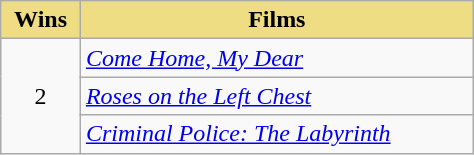<table class="wikitable" align="center" style="width:25%">
<tr>
<th style="background:#EEDD82;" align="center">Wins</th>
<th style="background:#EEDD82;" align="center">Films</th>
</tr>
<tr>
<td rowspan="3" style="text-align:center">2</td>
<td><em><a href='#'>Come Home, My Dear</a></em></td>
</tr>
<tr>
<td><em><a href='#'>Roses on the Left Chest</a></em></td>
</tr>
<tr>
<td><em><a href='#'>Criminal Police: The Labyrinth</a></em></td>
</tr>
</table>
